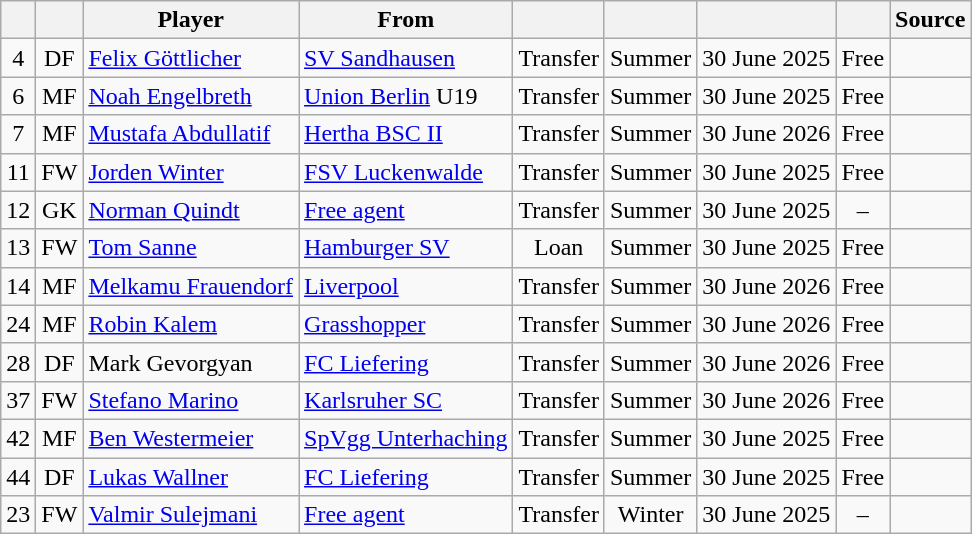<table class="wikitable" style="text-align:center;">
<tr>
<th></th>
<th></th>
<th>Player</th>
<th>From</th>
<th></th>
<th></th>
<th></th>
<th></th>
<th>Source</th>
</tr>
<tr>
<td>4</td>
<td>DF</td>
<td align="left"> <a href='#'>Felix Göttlicher</a></td>
<td align="left"> <a href='#'>SV Sandhausen</a></td>
<td>Transfer</td>
<td>Summer</td>
<td>30 June 2025</td>
<td>Free</td>
<td></td>
</tr>
<tr>
<td>6</td>
<td>MF</td>
<td align="left"> <a href='#'>Noah Engelbreth</a></td>
<td align="left"> <a href='#'>Union Berlin</a> U19</td>
<td>Transfer</td>
<td>Summer</td>
<td>30 June 2025</td>
<td>Free</td>
<td></td>
</tr>
<tr>
<td>7</td>
<td>MF</td>
<td align="left"> <a href='#'>Mustafa Abdullatif</a></td>
<td align="left"> <a href='#'>Hertha BSC II</a></td>
<td>Transfer</td>
<td>Summer</td>
<td>30 June 2026</td>
<td>Free</td>
<td></td>
</tr>
<tr>
<td>11</td>
<td>FW</td>
<td align="left"> <a href='#'>Jorden Winter</a></td>
<td align="left"> <a href='#'>FSV Luckenwalde</a></td>
<td>Transfer</td>
<td>Summer</td>
<td>30 June 2025</td>
<td>Free</td>
<td></td>
</tr>
<tr>
<td>12</td>
<td>GK</td>
<td align="left"> <a href='#'>Norman Quindt</a></td>
<td align="left"> <a href='#'>Free agent</a></td>
<td>Transfer</td>
<td>Summer</td>
<td>30 June 2025</td>
<td>–</td>
<td></td>
</tr>
<tr>
<td>13</td>
<td>FW</td>
<td align="left"> <a href='#'>Tom Sanne</a></td>
<td align="left"> <a href='#'>Hamburger SV</a></td>
<td>Loan</td>
<td>Summer</td>
<td>30 June 2025</td>
<td>Free</td>
<td></td>
</tr>
<tr>
<td>14</td>
<td>MF</td>
<td align="left"> <a href='#'>Melkamu Frauendorf</a></td>
<td align="left"> <a href='#'>Liverpool</a></td>
<td>Transfer</td>
<td>Summer</td>
<td>30 June 2026</td>
<td>Free</td>
<td></td>
</tr>
<tr>
<td>24</td>
<td>MF</td>
<td align="left"> <a href='#'>Robin Kalem</a></td>
<td align="left"> <a href='#'>Grasshopper</a></td>
<td>Transfer</td>
<td>Summer</td>
<td>30 June 2026</td>
<td>Free</td>
<td></td>
</tr>
<tr>
<td>28</td>
<td>DF</td>
<td align="left"> Mark Gevorgyan</td>
<td align="left"> <a href='#'>FC Liefering</a></td>
<td>Transfer</td>
<td>Summer</td>
<td>30 June 2026</td>
<td>Free</td>
<td></td>
</tr>
<tr>
<td>37</td>
<td>FW</td>
<td align="left"> <a href='#'>Stefano Marino</a></td>
<td align="left"> <a href='#'>Karlsruher SC</a></td>
<td>Transfer</td>
<td>Summer</td>
<td>30 June 2026</td>
<td>Free</td>
<td></td>
</tr>
<tr>
<td>42</td>
<td>MF</td>
<td align="left"> <a href='#'>Ben Westermeier</a></td>
<td align="left"> <a href='#'>SpVgg Unterhaching</a></td>
<td>Transfer</td>
<td>Summer</td>
<td>30 June 2025</td>
<td>Free</td>
<td></td>
</tr>
<tr>
<td>44</td>
<td>DF</td>
<td align="left"> <a href='#'>Lukas Wallner</a></td>
<td align="left"> <a href='#'>FC Liefering</a></td>
<td>Transfer</td>
<td>Summer</td>
<td>30 June 2025</td>
<td>Free</td>
<td></td>
</tr>
<tr>
<td>23</td>
<td>FW</td>
<td align="left"> <a href='#'>Valmir Sulejmani</a></td>
<td align="left"> <a href='#'>Free agent</a></td>
<td>Transfer</td>
<td>Winter</td>
<td>30 June 2025</td>
<td>–</td>
<td></td>
</tr>
</table>
